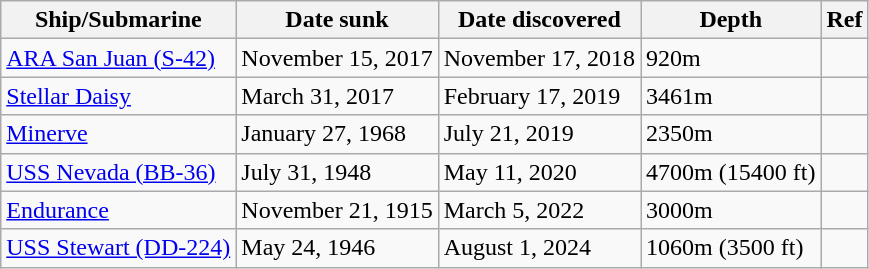<table class="wikitable sortable">
<tr>
<th>Ship/Submarine</th>
<th>Date sunk</th>
<th>Date discovered</th>
<th>Depth</th>
<th>Ref</th>
</tr>
<tr>
<td><a href='#'>ARA San Juan (S-42)</a></td>
<td>November 15, 2017</td>
<td>November 17, 2018</td>
<td>920m</td>
<td></td>
</tr>
<tr>
<td><a href='#'>Stellar Daisy</a></td>
<td>March 31, 2017</td>
<td>February 17, 2019</td>
<td>3461m</td>
<td></td>
</tr>
<tr>
<td><a href='#'>Minerve</a></td>
<td>January 27, 1968</td>
<td>July 21, 2019</td>
<td>2350m</td>
<td></td>
</tr>
<tr>
<td><a href='#'>USS Nevada (BB-36)</a></td>
<td>July 31, 1948</td>
<td>May 11, 2020</td>
<td>4700m (15400 ft)</td>
<td></td>
</tr>
<tr>
<td><a href='#'>Endurance</a></td>
<td>November 21, 1915</td>
<td>March 5, 2022</td>
<td>3000m</td>
<td></td>
</tr>
<tr>
<td><a href='#'>USS Stewart (DD-224)</a></td>
<td>May 24, 1946</td>
<td>August 1, 2024</td>
<td>1060m (3500 ft)</td>
<td></td>
</tr>
</table>
